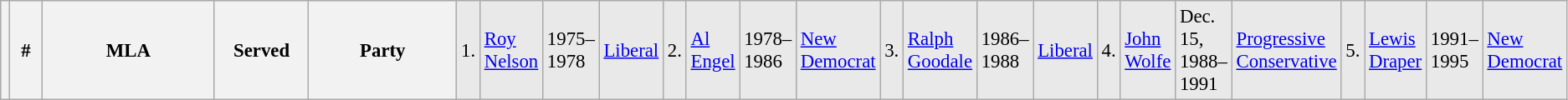<table class="wikitable" style="font-size: 95%; clear:both">
<tr style="background-color:#E9E9E9">
<th></th>
<th style="width: 25px">#</th>
<th style="width: 180px">MLA</th>
<th style="width: 80px">Served</th>
<th style="width: 150px">Party<br></th>
<td>1.</td>
<td><a href='#'>Roy Nelson</a></td>
<td>1975–1978</td>
<td><a href='#'>Liberal</a><br></td>
<td>2.</td>
<td><a href='#'>Al Engel</a></td>
<td>1978– 1986</td>
<td><a href='#'>New Democrat</a><br></td>
<td>3.</td>
<td><a href='#'>Ralph Goodale</a></td>
<td>1986–1988</td>
<td><a href='#'>Liberal</a><br></td>
<td>4.</td>
<td><a href='#'>John Wolfe</a></td>
<td>Dec. 15, 1988–1991</td>
<td><a href='#'>Progressive Conservative</a><br></td>
<td>5.</td>
<td><a href='#'>Lewis Draper</a></td>
<td>1991–1995</td>
<td><a href='#'>New Democrat</a></td>
</tr>
</table>
